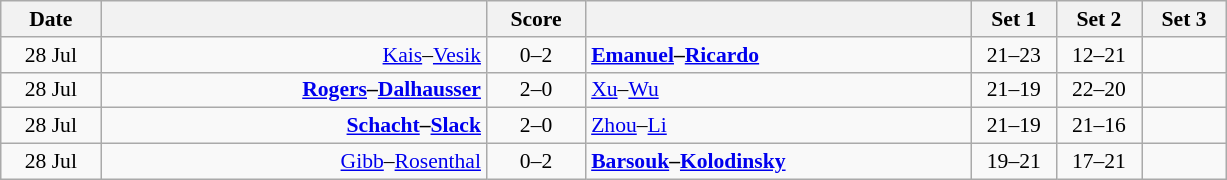<table class="wikitable" style="text-align: center; font-size:90% ">
<tr>
<th width="60">Date</th>
<th align="right" width="250"></th>
<th width="60">Score</th>
<th align="left" width="250"></th>
<th width="50">Set 1</th>
<th width="50">Set 2</th>
<th width="50">Set 3</th>
</tr>
<tr>
<td>28 Jul</td>
<td align=right><a href='#'>Kais</a>–<a href='#'>Vesik</a> </td>
<td align=center>0–2</td>
<td align=left><strong> <a href='#'>Emanuel</a>–<a href='#'>Ricardo</a></strong></td>
<td>21–23</td>
<td>12–21</td>
<td></td>
</tr>
<tr>
<td>28 Jul</td>
<td align=right><strong><a href='#'>Rogers</a>–<a href='#'>Dalhausser</a> </strong></td>
<td align=center>2–0</td>
<td align=left> <a href='#'>Xu</a>–<a href='#'>Wu</a></td>
<td>21–19</td>
<td>22–20</td>
<td></td>
</tr>
<tr>
<td>28 Jul</td>
<td align=right><strong><a href='#'>Schacht</a>–<a href='#'>Slack</a> </strong></td>
<td align=center>2–0</td>
<td align=left> <a href='#'>Zhou</a>–<a href='#'>Li</a></td>
<td>21–19</td>
<td>21–16</td>
<td></td>
</tr>
<tr>
<td>28 Jul</td>
<td align=right><a href='#'>Gibb</a>–<a href='#'>Rosenthal</a> </td>
<td align=center>0–2</td>
<td align=left><strong> <a href='#'>Barsouk</a>–<a href='#'>Kolodinsky</a></strong></td>
<td>19–21</td>
<td>17–21</td>
<td></td>
</tr>
</table>
